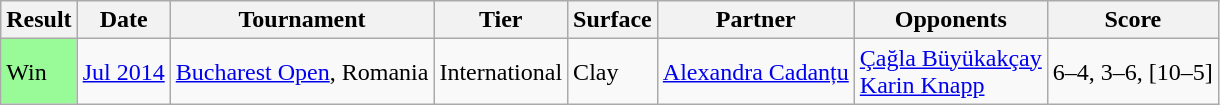<table class="sortable wikitable">
<tr>
<th>Result</th>
<th>Date</th>
<th>Tournament</th>
<th>Tier</th>
<th>Surface</th>
<th>Partner</th>
<th>Opponents</th>
<th class="unsortable">Score</th>
</tr>
<tr>
<td style="background:#98fb98;">Win</td>
<td><a href='#'>Jul 2014</a></td>
<td><a href='#'>Bucharest Open</a>, Romania</td>
<td>International</td>
<td>Clay</td>
<td> <a href='#'>Alexandra Cadanțu</a></td>
<td> <a href='#'>Çağla Büyükakçay</a> <br>  <a href='#'>Karin Knapp</a></td>
<td>6–4, 3–6, [10–5]</td>
</tr>
</table>
